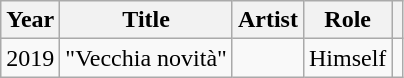<table class="wikitable sortable">
<tr>
<th>Year</th>
<th>Title</th>
<th>Artist</th>
<th>Role</th>
<th class="unsortable"></th>
</tr>
<tr>
<td>2019</td>
<td>"Vecchia novità"</td>
<td></td>
<td>Himself</td>
<td></td>
</tr>
</table>
